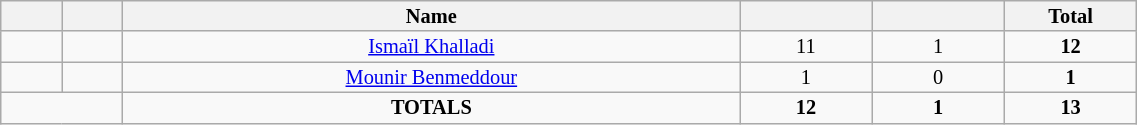<table class="wikitable sortable alternance"  style="font-size:85%; text-align:center; line-height:14px; width:60%;">
<tr>
<th width=15></th>
<th width=15></th>
<th width=210>Name</th>
<th width=40></th>
<th width=40></th>
<th width=40><strong>Total</strong></th>
</tr>
<tr>
<td></td>
<td></td>
<td><a href='#'>Ismaïl Khalladi</a></td>
<td>11</td>
<td>1</td>
<td><strong>12</strong></td>
</tr>
<tr>
<td></td>
<td></td>
<td><a href='#'>Mounir Benmeddour</a></td>
<td>1</td>
<td>0</td>
<td><strong>1</strong></td>
</tr>
<tr>
<td colspan="2"></td>
<td><strong>TOTALS</strong></td>
<td><strong>12</strong></td>
<td><strong>1</strong></td>
<td><strong>13</strong></td>
</tr>
</table>
